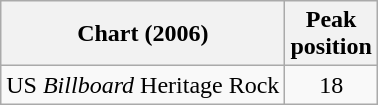<table class="wikitable sortable">
<tr>
<th>Chart (2006)</th>
<th>Peak<br>position</th>
</tr>
<tr>
<td>US <em>Billboard</em> Heritage Rock</td>
<td style="text-align:center;">18</td>
</tr>
</table>
